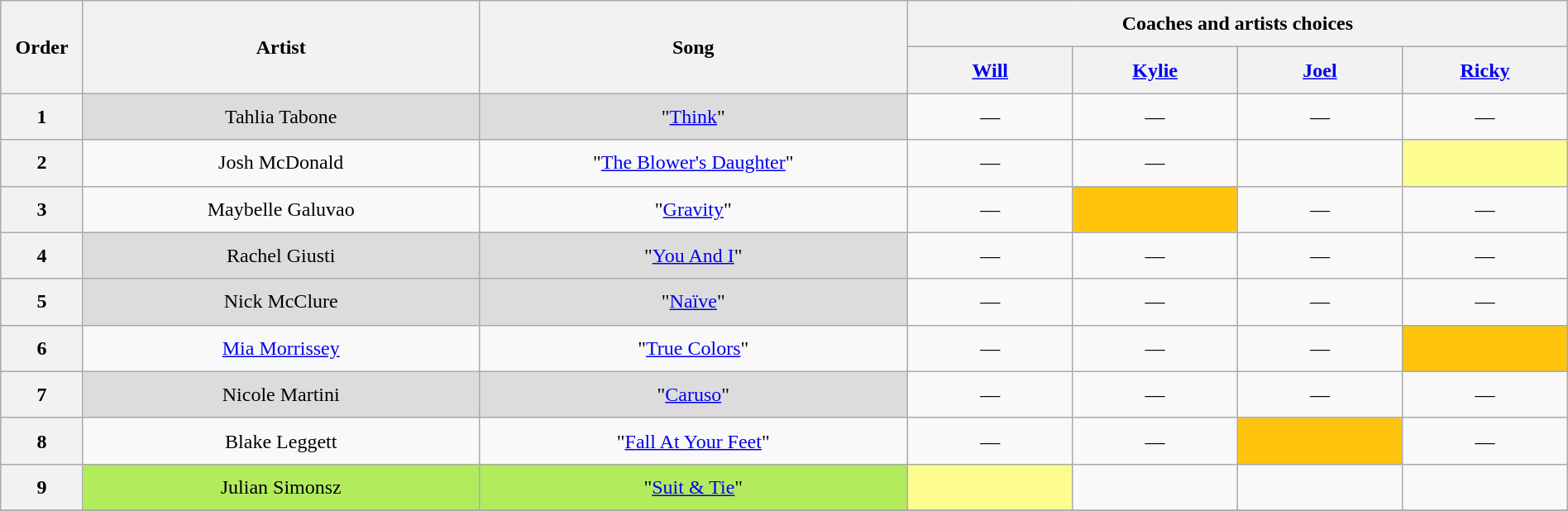<table class="wikitable" style="text-align:center; line-height:30px; width:100%;">
<tr>
<th scope="col" rowspan="2" style="width:05%;">Order</th>
<th scope="col" rowspan="2" style="width:24%;">Artist</th>
<th scope="col" rowspan="2" style="width:26%;">Song</th>
<th colspan="4" style="width:40%;">Coaches and artists choices</th>
</tr>
<tr>
<th style="width:10%;"><a href='#'>Will</a></th>
<th style="width:10%;"><a href='#'>Kylie</a></th>
<th style="width:10%;"><a href='#'>Joel</a></th>
<th style="width:10%;"><a href='#'>Ricky</a></th>
</tr>
<tr>
<th scope="col">1</th>
<td style="background:#DCDCDC;">Tahlia Tabone</td>
<td style="background:#DCDCDC;">"<a href='#'>Think</a>"</td>
<td>—</td>
<td>—</td>
<td>—</td>
<td>—</td>
</tr>
<tr>
<th scope="col">2</th>
<td>Josh McDonald</td>
<td>"<a href='#'>The Blower's Daughter</a>"</td>
<td>—</td>
<td>—</td>
<td><strong></strong></td>
<td style="background:#fdfc8f;"><strong></strong></td>
</tr>
<tr>
<th scope="col">3</th>
<td>Maybelle Galuvao</td>
<td>"<a href='#'>Gravity</a>"</td>
<td>—</td>
<td style="background:#FFC40C;"><strong></strong></td>
<td>—</td>
<td>—</td>
</tr>
<tr>
<th scope="col">4</th>
<td style="background:#DCDCDC;">Rachel Giusti</td>
<td style="background:#DCDCDC;">"<a href='#'>You And I</a>"</td>
<td>—</td>
<td>—</td>
<td>—</td>
<td>—</td>
</tr>
<tr>
<th scope="col">5</th>
<td style="background:#DCDCDC;">Nick McClure</td>
<td style="background:#DCDCDC;">"<a href='#'>Naïve</a>"</td>
<td>—</td>
<td>—</td>
<td>—</td>
<td>—</td>
</tr>
<tr>
<th scope="col">6</th>
<td><a href='#'>Mia Morrissey</a></td>
<td>"<a href='#'>True Colors</a>"</td>
<td>—</td>
<td>—</td>
<td>—</td>
<td style="background:#FFC40C;"><strong></strong></td>
</tr>
<tr>
<th scope="col">7</th>
<td style="background:#DCDCDC;">Nicole Martini</td>
<td style="background:#DCDCDC;">"<a href='#'>Caruso</a>"</td>
<td>—</td>
<td>—</td>
<td>—</td>
<td>—</td>
</tr>
<tr>
<th scope="col">8</th>
<td>Blake Leggett</td>
<td>"<a href='#'>Fall At Your Feet</a>"</td>
<td>—</td>
<td>—</td>
<td style="background:#FFC40C;"><strong></strong></td>
<td>—</td>
</tr>
<tr>
<th scope="col">9</th>
<td style="background-color:#B2EC5D;">Julian Simonsz</td>
<td style="background-color:#B2EC5D;">"<a href='#'>Suit & Tie</a>"</td>
<td style="background:#fdfc8f;"><strong></strong></td>
<td><strong></strong></td>
<td><strong></strong></td>
<td><strong></strong></td>
</tr>
<tr>
</tr>
</table>
